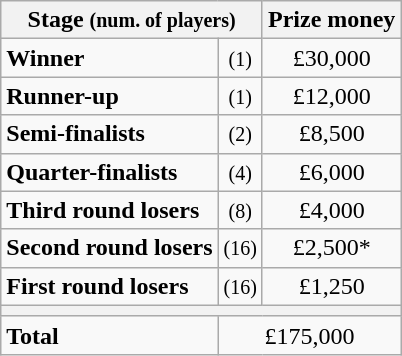<table class="wikitable">
<tr>
<th colspan=2>Stage <small>(num. of players)</small></th>
<th>Prize money</th>
</tr>
<tr>
<td><strong>Winner</strong></td>
<td align=center><small>(1)</small></td>
<td align=center>£30,000</td>
</tr>
<tr>
<td><strong>Runner-up</strong></td>
<td align=center><small>(1)</small></td>
<td align=center>£12,000</td>
</tr>
<tr>
<td><strong>Semi-finalists</strong></td>
<td align=center><small>(2)</small></td>
<td align=center>£8,500</td>
</tr>
<tr>
<td><strong>Quarter-finalists</strong></td>
<td align=center><small>(4)</small></td>
<td align=center>£6,000</td>
</tr>
<tr>
<td><strong>Third round losers</strong></td>
<td align=center><small>(8)</small></td>
<td align=center>£4,000</td>
</tr>
<tr>
<td><strong>Second round losers</strong></td>
<td align=center><small>(16)</small></td>
<td align=center>£2,500*</td>
</tr>
<tr>
<td><strong>First round losers</strong></td>
<td align=center><small>(16)</small></td>
<td align=center>£1,250</td>
</tr>
<tr>
<th colspan=3></th>
</tr>
<tr>
<td><strong>Total</strong></td>
<td align=center colspan=2>£175,000</td>
</tr>
</table>
